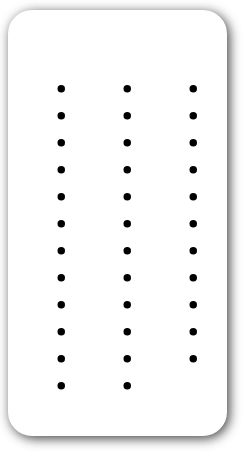<table style=" border-radius:1em; box-shadow: 0.1em 0.1em 0.5em rgba(0,0,0,0.75); background-color: white; border: 1px solid white; margin:10px 0px; padding: 5px;">
<tr style="vertical-align:top;">
<td><br><ul><li></li><li></li><li></li><li></li><li></li><li></li><li></li><li></li><li></li><li></li><li></li><li></li></ul></td>
<td valign="top"><br><ul><li></li><li></li><li></li><li></li><li></li><li></li><li></li><li></li><li></li><li></li><li></li><li></li></ul></td>
<td valign="top"><br><ul><li></li><li></li><li></li><li></li><li></li><li></li><li></li><li></li><li></li><li></li><li></li></ul></td>
</tr>
</table>
